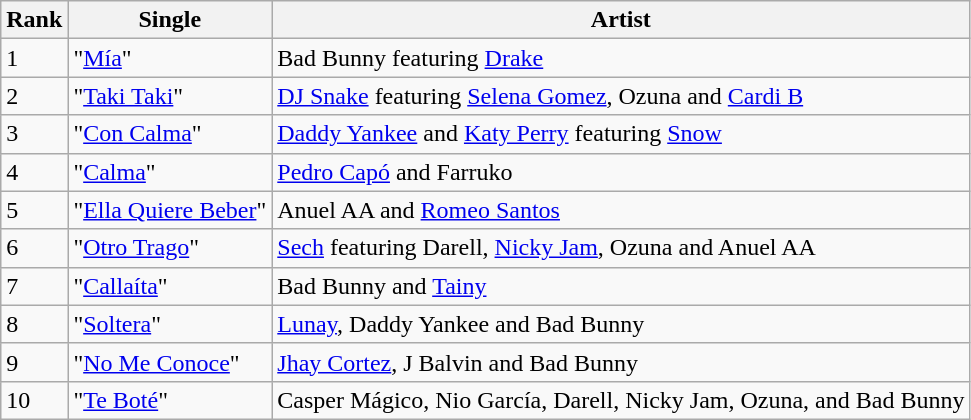<table class="wikitable">
<tr>
<th>Rank</th>
<th>Single</th>
<th>Artist</th>
</tr>
<tr>
<td>1</td>
<td>"<a href='#'>Mía</a>"</td>
<td>Bad Bunny featuring <a href='#'>Drake</a></td>
</tr>
<tr>
<td>2</td>
<td>"<a href='#'>Taki Taki</a>"</td>
<td><a href='#'>DJ Snake</a> featuring <a href='#'>Selena Gomez</a>, Ozuna and <a href='#'>Cardi B</a></td>
</tr>
<tr>
<td>3</td>
<td>"<a href='#'>Con Calma</a>"</td>
<td><a href='#'>Daddy Yankee</a> and <a href='#'>Katy Perry</a> featuring <a href='#'>Snow</a></td>
</tr>
<tr>
<td>4</td>
<td>"<a href='#'>Calma</a>"</td>
<td><a href='#'>Pedro Capó</a> and Farruko</td>
</tr>
<tr>
<td>5</td>
<td>"<a href='#'>Ella Quiere Beber</a>"</td>
<td>Anuel AA and <a href='#'>Romeo Santos</a></td>
</tr>
<tr>
<td>6</td>
<td>"<a href='#'>Otro Trago</a>"</td>
<td><a href='#'>Sech</a> featuring Darell, <a href='#'>Nicky Jam</a>, Ozuna and Anuel AA</td>
</tr>
<tr>
<td>7</td>
<td>"<a href='#'>Callaíta</a>"</td>
<td>Bad Bunny and <a href='#'>Tainy</a></td>
</tr>
<tr>
<td>8</td>
<td>"<a href='#'>Soltera</a>"</td>
<td><a href='#'>Lunay</a>, Daddy Yankee and Bad Bunny</td>
</tr>
<tr>
<td>9</td>
<td>"<a href='#'>No Me Conoce</a>"</td>
<td><a href='#'>Jhay Cortez</a>, J Balvin and Bad Bunny</td>
</tr>
<tr>
<td>10</td>
<td>"<a href='#'>Te Boté</a>"</td>
<td>Casper Mágico, Nio García, Darell, Nicky Jam, Ozuna, and Bad Bunny</td>
</tr>
</table>
